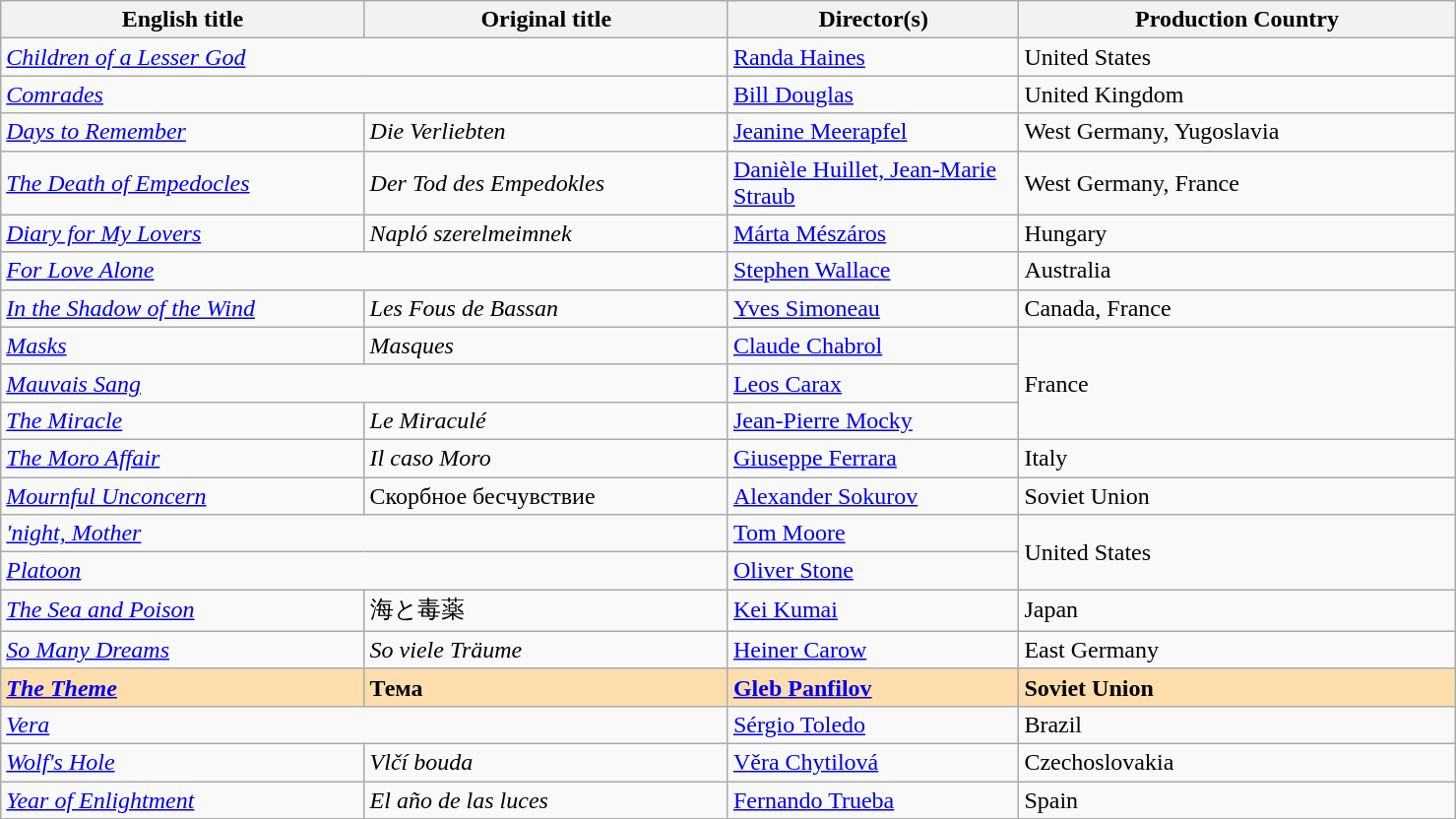<table class="wikitable" width="78%" cellpadding="5">
<tr>
<th width="25%">English title</th>
<th width="25%">Original title</th>
<th width="20%">Director(s)</th>
<th width="30%">Production Country</th>
</tr>
<tr>
<td colspan="2"><em><a href='#'>Children of a Lesser God</a></em></td>
<td><a href='#'>Randa Haines</a></td>
<td>United States</td>
</tr>
<tr>
<td colspan="2"><em><a href='#'>Comrades</a></em></td>
<td><a href='#'>Bill Douglas</a></td>
<td>United Kingdom</td>
</tr>
<tr>
<td><em><a href='#'>Days to Remember</a></em></td>
<td><em>Die Verliebten</em></td>
<td><a href='#'>Jeanine Meerapfel</a></td>
<td>West Germany, Yugoslavia</td>
</tr>
<tr>
<td><em><a href='#'>The Death of Empedocles</a></em></td>
<td><em>Der Tod des Empedokles</em></td>
<td><a href='#'>Danièle Huillet, Jean-Marie Straub</a></td>
<td>West Germany, France</td>
</tr>
<tr>
<td><em><a href='#'>Diary for My Lovers</a></em></td>
<td><em>Napló szerelmeimnek</em></td>
<td><a href='#'>Márta Mészáros</a></td>
<td>Hungary</td>
</tr>
<tr>
<td colspan="2"><em><a href='#'>For Love Alone</a></em></td>
<td><a href='#'>Stephen Wallace</a></td>
<td>Australia</td>
</tr>
<tr>
<td><em><a href='#'>In the Shadow of the Wind</a></em></td>
<td><em>Les Fous de Bassan</em></td>
<td><a href='#'>Yves Simoneau</a></td>
<td>Canada, France</td>
</tr>
<tr>
<td><em><a href='#'>Masks</a></em></td>
<td><em>Masques</em></td>
<td><a href='#'>Claude Chabrol</a></td>
<td rowspan="3">France</td>
</tr>
<tr>
<td colspan="2"><em><a href='#'>Mauvais Sang</a></em></td>
<td><a href='#'>Leos Carax</a></td>
</tr>
<tr>
<td><em><a href='#'>The Miracle</a></em></td>
<td><em>Le Miraculé</em></td>
<td><a href='#'>Jean-Pierre Mocky</a></td>
</tr>
<tr>
<td><em><a href='#'>The Moro Affair</a></em></td>
<td><em>Il caso Moro</em></td>
<td><a href='#'>Giuseppe Ferrara</a></td>
<td>Italy</td>
</tr>
<tr>
<td><em><a href='#'>Mournful Unconcern</a></em></td>
<td>Скорбное бесчувствие</td>
<td><a href='#'>Alexander Sokurov</a></td>
<td>Soviet Union</td>
</tr>
<tr>
<td colspan="2"><em><a href='#'>'night, Mother</a></em></td>
<td><a href='#'>Tom Moore</a></td>
<td rowspan="2">United States</td>
</tr>
<tr>
<td colspan="2"><em><a href='#'>Platoon</a></em></td>
<td><a href='#'>Oliver Stone</a></td>
</tr>
<tr>
<td><em><a href='#'>The Sea and Poison</a></em></td>
<td>海と毒薬</td>
<td><a href='#'>Kei Kumai</a></td>
<td>Japan</td>
</tr>
<tr>
<td><em><a href='#'>So Many Dreams</a></em></td>
<td><em>So viele Träume</em></td>
<td><a href='#'>Heiner Carow</a></td>
<td>East Germany</td>
</tr>
<tr style="background:#FFDEAD;">
<td><strong><em><a href='#'>The Theme</a></em></strong></td>
<td><strong>Тема</strong></td>
<td><strong><a href='#'>Gleb Panfilov</a></strong></td>
<td><strong>Soviet Union</strong></td>
</tr>
<tr>
<td colspan="2"><em><a href='#'>Vera</a></em></td>
<td><a href='#'>Sérgio Toledo</a></td>
<td>Brazil</td>
</tr>
<tr>
<td><em><a href='#'>Wolf's Hole</a></em></td>
<td><em>Vlčí bouda</em></td>
<td><a href='#'>Věra Chytilová</a></td>
<td>Czechoslovakia</td>
</tr>
<tr>
<td><em><a href='#'>Year of Enlightment</a></em></td>
<td><em>El año de las luces</em></td>
<td><a href='#'>Fernando Trueba</a></td>
<td>Spain</td>
</tr>
</table>
